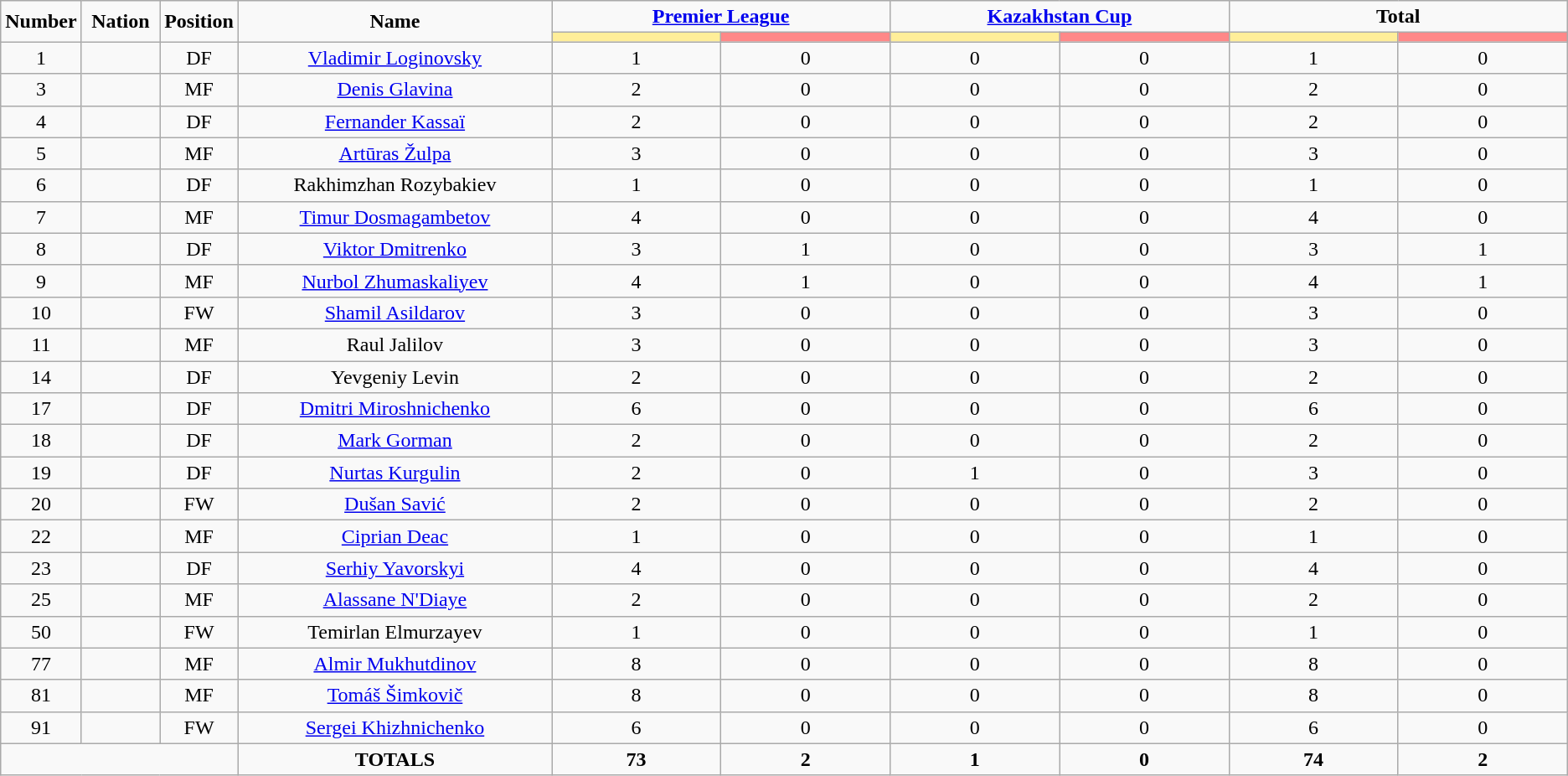<table class="wikitable" style="text-align:center;">
<tr>
<td rowspan="2"  style="width:5%; text-align:center;"><strong>Number</strong></td>
<td rowspan="2"  style="width:5%; text-align:center;"><strong>Nation</strong></td>
<td rowspan="2"  style="width:5%; text-align:center;"><strong>Position</strong></td>
<td rowspan="2"  style="width:20%; text-align:center;"><strong>Name</strong></td>
<td colspan="2" style="text-align:center;"><strong><a href='#'>Premier League</a></strong></td>
<td colspan="2" style="text-align:center;"><strong><a href='#'>Kazakhstan Cup</a></strong></td>
<td colspan="2" style="text-align:center;"><strong>Total</strong></td>
</tr>
<tr>
<th style="width:60px; background:#fe9;"></th>
<th style="width:60px; background:#ff8888;"></th>
<th style="width:60px; background:#fe9;"></th>
<th style="width:60px; background:#ff8888;"></th>
<th style="width:60px; background:#fe9;"></th>
<th style="width:60px; background:#ff8888;"></th>
</tr>
<tr>
<td>1</td>
<td></td>
<td>DF</td>
<td><a href='#'>Vladimir Loginovsky</a></td>
<td>1</td>
<td>0</td>
<td>0</td>
<td>0</td>
<td>1</td>
<td>0</td>
</tr>
<tr>
<td>3</td>
<td></td>
<td>MF</td>
<td><a href='#'>Denis Glavina</a></td>
<td>2</td>
<td>0</td>
<td>0</td>
<td>0</td>
<td>2</td>
<td>0</td>
</tr>
<tr>
<td>4</td>
<td></td>
<td>DF</td>
<td><a href='#'>Fernander Kassaï</a></td>
<td>2</td>
<td>0</td>
<td>0</td>
<td>0</td>
<td>2</td>
<td>0</td>
</tr>
<tr>
<td>5</td>
<td></td>
<td>MF</td>
<td><a href='#'>Artūras Žulpa</a></td>
<td>3</td>
<td>0</td>
<td>0</td>
<td>0</td>
<td>3</td>
<td>0</td>
</tr>
<tr>
<td>6</td>
<td></td>
<td>DF</td>
<td>Rakhimzhan Rozybakiev</td>
<td>1</td>
<td>0</td>
<td>0</td>
<td>0</td>
<td>1</td>
<td>0</td>
</tr>
<tr>
<td>7</td>
<td></td>
<td>MF</td>
<td><a href='#'>Timur Dosmagambetov</a></td>
<td>4</td>
<td>0</td>
<td>0</td>
<td>0</td>
<td>4</td>
<td>0</td>
</tr>
<tr>
<td>8</td>
<td></td>
<td>DF</td>
<td><a href='#'>Viktor Dmitrenko</a></td>
<td>3</td>
<td>1</td>
<td>0</td>
<td>0</td>
<td>3</td>
<td>1</td>
</tr>
<tr>
<td>9</td>
<td></td>
<td>MF</td>
<td><a href='#'>Nurbol Zhumaskaliyev</a></td>
<td>4</td>
<td>1</td>
<td>0</td>
<td>0</td>
<td>4</td>
<td>1</td>
</tr>
<tr>
<td>10</td>
<td></td>
<td>FW</td>
<td><a href='#'>Shamil Asildarov</a></td>
<td>3</td>
<td>0</td>
<td>0</td>
<td>0</td>
<td>3</td>
<td>0</td>
</tr>
<tr>
<td>11</td>
<td></td>
<td>MF</td>
<td>Raul Jalilov</td>
<td>3</td>
<td>0</td>
<td>0</td>
<td>0</td>
<td>3</td>
<td>0</td>
</tr>
<tr>
<td>14</td>
<td></td>
<td>DF</td>
<td>Yevgeniy Levin</td>
<td>2</td>
<td>0</td>
<td>0</td>
<td>0</td>
<td>2</td>
<td>0</td>
</tr>
<tr>
<td>17</td>
<td></td>
<td>DF</td>
<td><a href='#'>Dmitri Miroshnichenko</a></td>
<td>6</td>
<td>0</td>
<td>0</td>
<td>0</td>
<td>6</td>
<td>0</td>
</tr>
<tr>
<td>18</td>
<td></td>
<td>DF</td>
<td><a href='#'>Mark Gorman</a></td>
<td>2</td>
<td>0</td>
<td>0</td>
<td>0</td>
<td>2</td>
<td>0</td>
</tr>
<tr>
<td>19</td>
<td></td>
<td>DF</td>
<td><a href='#'>Nurtas Kurgulin</a></td>
<td>2</td>
<td>0</td>
<td>1</td>
<td>0</td>
<td>3</td>
<td>0</td>
</tr>
<tr>
<td>20</td>
<td></td>
<td>FW</td>
<td><a href='#'>Dušan Savić</a></td>
<td>2</td>
<td>0</td>
<td>0</td>
<td>0</td>
<td>2</td>
<td>0</td>
</tr>
<tr>
<td>22</td>
<td></td>
<td>MF</td>
<td><a href='#'>Ciprian Deac</a></td>
<td>1</td>
<td>0</td>
<td>0</td>
<td>0</td>
<td>1</td>
<td>0</td>
</tr>
<tr>
<td>23</td>
<td></td>
<td>DF</td>
<td><a href='#'>Serhiy Yavorskyi</a></td>
<td>4</td>
<td>0</td>
<td>0</td>
<td>0</td>
<td>4</td>
<td>0</td>
</tr>
<tr>
<td>25</td>
<td></td>
<td>MF</td>
<td><a href='#'>Alassane N'Diaye</a></td>
<td>2</td>
<td>0</td>
<td>0</td>
<td>0</td>
<td>2</td>
<td>0</td>
</tr>
<tr>
<td>50</td>
<td></td>
<td>FW</td>
<td>Temirlan Elmurzayev</td>
<td>1</td>
<td>0</td>
<td>0</td>
<td>0</td>
<td>1</td>
<td>0</td>
</tr>
<tr>
<td>77</td>
<td></td>
<td>MF</td>
<td><a href='#'>Almir Mukhutdinov</a></td>
<td>8</td>
<td>0</td>
<td>0</td>
<td>0</td>
<td>8</td>
<td>0</td>
</tr>
<tr>
<td>81</td>
<td></td>
<td>MF</td>
<td><a href='#'>Tomáš Šimkovič</a></td>
<td>8</td>
<td>0</td>
<td>0</td>
<td>0</td>
<td>8</td>
<td>0</td>
</tr>
<tr>
<td>91</td>
<td></td>
<td>FW</td>
<td><a href='#'>Sergei Khizhnichenko</a></td>
<td>6</td>
<td>0</td>
<td>0</td>
<td>0</td>
<td>6</td>
<td>0</td>
</tr>
<tr>
<td colspan="3"></td>
<td><strong>TOTALS</strong></td>
<td><strong>73</strong></td>
<td><strong>2</strong></td>
<td><strong>1</strong></td>
<td><strong>0</strong></td>
<td><strong>74</strong></td>
<td><strong>2</strong></td>
</tr>
</table>
